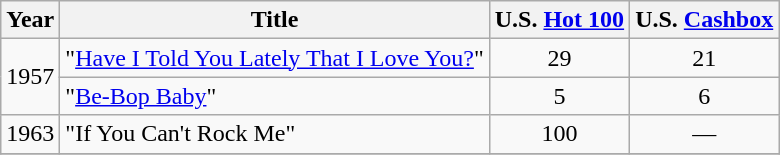<table class="wikitable">
<tr>
<th>Year</th>
<th>Title</th>
<th>U.S. <a href='#'>Hot 100</a></th>
<th>U.S. <a href='#'>Cashbox</a></th>
</tr>
<tr>
<td rowspan="2">1957</td>
<td>"<a href='#'>Have I Told You Lately That I Love You?</a>"</td>
<td align="center">29</td>
<td align="center">21</td>
</tr>
<tr>
<td>"<a href='#'>Be-Bop Baby</a>"</td>
<td align="center">5</td>
<td align="center">6</td>
</tr>
<tr>
<td>1963</td>
<td>"If You Can't Rock Me"</td>
<td align="center">100</td>
<td align="center">—</td>
</tr>
<tr>
</tr>
</table>
